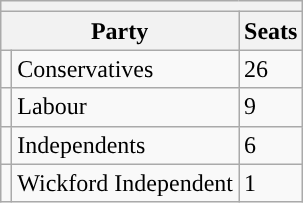<table class="wikitable">
<tr>
<th colspan="3"></th>
</tr>
<tr>
<th colspan="2">Party</th>
<th>Seats</th>
</tr>
<tr>
<td style="color:inherit;background:"></td>
<td>Conservatives</td>
<td>26</td>
</tr>
<tr>
<td style="color:inherit;background:"></td>
<td>Labour</td>
<td>9</td>
</tr>
<tr>
<td style="color:inherit;background:"></td>
<td>Independents</td>
<td>6</td>
</tr>
<tr>
<td style="color:inherit;background:"></td>
<td>Wickford Independent</td>
<td>1</td>
</tr>
</table>
